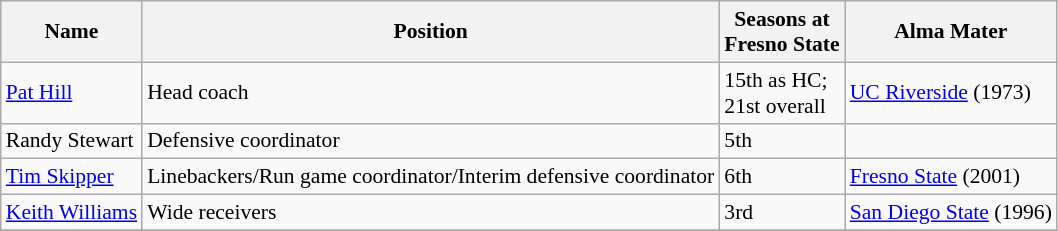<table class="wikitable" border="1" style="font-size:90%;">
<tr>
<th>Name</th>
<th>Position</th>
<th>Seasons at<br>Fresno State</th>
<th>Alma Mater</th>
</tr>
<tr>
<td><a href='#'>Pat Hill</a></td>
<td>Head coach</td>
<td>15th as HC;<br>21st overall</td>
<td><a href='#'>UC Riverside</a> (1973)</td>
</tr>
<tr>
<td>Randy Stewart</td>
<td>Defensive coordinator</td>
<td>5th</td>
<td></td>
</tr>
<tr>
<td><a href='#'>Tim Skipper</a></td>
<td>Linebackers/Run game coordinator/Interim defensive coordinator</td>
<td>6th</td>
<td><a href='#'>Fresno State</a> (2001)</td>
</tr>
<tr>
<td><a href='#'>Keith Williams</a></td>
<td>Wide receivers</td>
<td>3rd</td>
<td><a href='#'>San Diego State</a> (1996)</td>
</tr>
<tr>
</tr>
</table>
